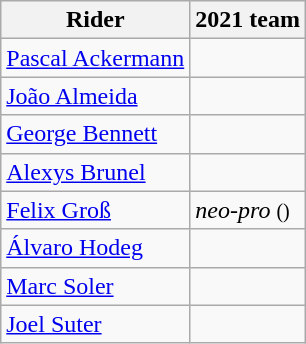<table class="wikitable">
<tr>
<th>Rider</th>
<th>2021 team</th>
</tr>
<tr>
<td><a href='#'>Pascal Ackermann</a></td>
<td></td>
</tr>
<tr>
<td><a href='#'>João Almeida</a></td>
<td></td>
</tr>
<tr>
<td><a href='#'>George Bennett</a></td>
<td></td>
</tr>
<tr>
<td><a href='#'>Alexys Brunel</a></td>
<td></td>
</tr>
<tr>
<td><a href='#'>Felix Groß</a></td>
<td><em>neo-pro</em> <small>()</small></td>
</tr>
<tr>
<td><a href='#'>Álvaro Hodeg</a></td>
<td></td>
</tr>
<tr>
<td><a href='#'>Marc Soler</a></td>
<td></td>
</tr>
<tr>
<td><a href='#'>Joel Suter</a></td>
<td></td>
</tr>
</table>
